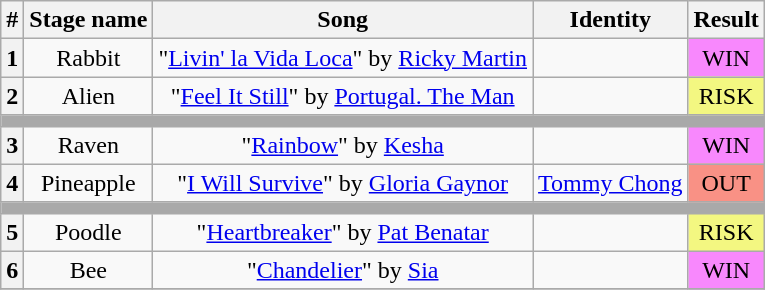<table class="wikitable plainrowheaders" style="text-align: center;">
<tr>
<th>#</th>
<th>Stage name</th>
<th>Song</th>
<th>Identity</th>
<th>Result</th>
</tr>
<tr>
<th>1</th>
<td>Rabbit</td>
<td>"<a href='#'>Livin' la Vida Loca</a>" by <a href='#'>Ricky Martin</a></td>
<td></td>
<td bgcolor=#F888FD>WIN</td>
</tr>
<tr>
<th>2</th>
<td>Alien</td>
<td>"<a href='#'>Feel It Still</a>" by <a href='#'>Portugal. The Man</a></td>
<td></td>
<td bgcolor=#F3F781>RISK</td>
</tr>
<tr>
<td colspan="5" style="background:darkgray"></td>
</tr>
<tr>
<th>3</th>
<td>Raven</td>
<td>"<a href='#'>Rainbow</a>" by <a href='#'>Kesha</a></td>
<td></td>
<td bgcolor=#F888FD>WIN</td>
</tr>
<tr>
<th>4</th>
<td>Pineapple</td>
<td>"<a href='#'>I Will Survive</a>" by <a href='#'>Gloria Gaynor</a></td>
<td><a href='#'>Tommy Chong</a></td>
<td bgcolor=#F99185>OUT</td>
</tr>
<tr>
<td colspan="5" style="background:darkgray"></td>
</tr>
<tr>
<th>5</th>
<td>Poodle</td>
<td>"<a href='#'>Heartbreaker</a>" by <a href='#'>Pat Benatar</a></td>
<td></td>
<td bgcolor=#F3F781>RISK</td>
</tr>
<tr>
<th>6</th>
<td>Bee</td>
<td>"<a href='#'>Chandelier</a>" by <a href='#'>Sia</a></td>
<td></td>
<td bgcolor=#F888FD>WIN</td>
</tr>
<tr>
</tr>
</table>
